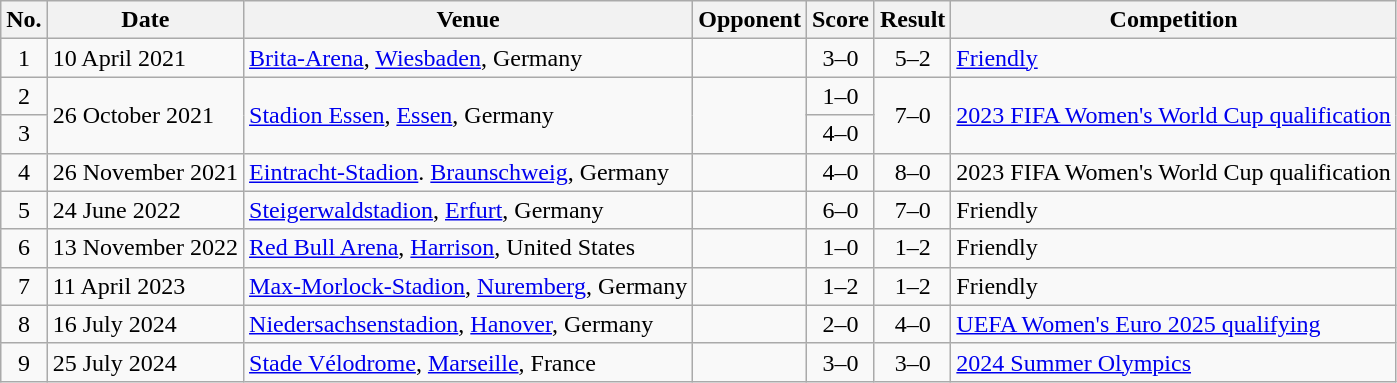<table class="wikitable sortable">
<tr>
<th scope="col">No.</th>
<th scope="col">Date</th>
<th scope="col">Venue</th>
<th scope="col">Opponent</th>
<th scope="col">Score</th>
<th scope="col">Result</th>
<th scope="col">Competition</th>
</tr>
<tr>
<td align="center">1</td>
<td>10 April 2021</td>
<td><a href='#'>Brita-Arena</a>, <a href='#'>Wiesbaden</a>, Germany</td>
<td></td>
<td align="center">3–0</td>
<td align="center">5–2</td>
<td><a href='#'>Friendly</a></td>
</tr>
<tr>
<td align="center">2</td>
<td rowspan="2">26 October 2021</td>
<td rowspan="2"><a href='#'>Stadion Essen</a>, <a href='#'>Essen</a>, Germany</td>
<td rowspan="2"></td>
<td align="center">1–0</td>
<td rowspan="2" style="text-align:center">7–0</td>
<td rowspan="2"><a href='#'>2023 FIFA Women's World Cup qualification</a></td>
</tr>
<tr>
<td align="center">3</td>
<td align=center>4–0</td>
</tr>
<tr>
<td align="center">4</td>
<td>26 November 2021</td>
<td><a href='#'>Eintracht-Stadion</a>. <a href='#'>Braunschweig</a>, Germany</td>
<td></td>
<td align="center">4–0</td>
<td align="center">8–0</td>
<td>2023 FIFA Women's World Cup qualification</td>
</tr>
<tr>
<td align="center">5</td>
<td>24 June 2022</td>
<td><a href='#'>Steigerwaldstadion</a>, <a href='#'>Erfurt</a>, Germany</td>
<td></td>
<td align="center">6–0</td>
<td align="center">7–0</td>
<td>Friendly</td>
</tr>
<tr>
<td align="center">6</td>
<td>13 November 2022</td>
<td><a href='#'>Red Bull Arena</a>, <a href='#'>Harrison</a>, United States</td>
<td></td>
<td align="center">1–0</td>
<td align="center">1–2</td>
<td>Friendly</td>
</tr>
<tr>
<td align="center">7</td>
<td>11 April 2023</td>
<td><a href='#'>Max-Morlock-Stadion</a>, <a href='#'>Nuremberg</a>, Germany</td>
<td></td>
<td align="center">1–2</td>
<td align="center">1–2</td>
<td>Friendly</td>
</tr>
<tr>
<td align="center">8</td>
<td>16 July 2024</td>
<td><a href='#'>Niedersachsenstadion</a>, <a href='#'>Hanover</a>, Germany</td>
<td></td>
<td align="center">2–0</td>
<td align="center">4–0</td>
<td><a href='#'>UEFA Women's Euro 2025 qualifying</a></td>
</tr>
<tr>
<td align="center">9</td>
<td>25 July 2024</td>
<td><a href='#'>Stade Vélodrome</a>, <a href='#'>Marseille</a>, France</td>
<td></td>
<td align="center">3–0</td>
<td align=center>3–0</td>
<td><a href='#'>2024 Summer Olympics</a></td>
</tr>
</table>
